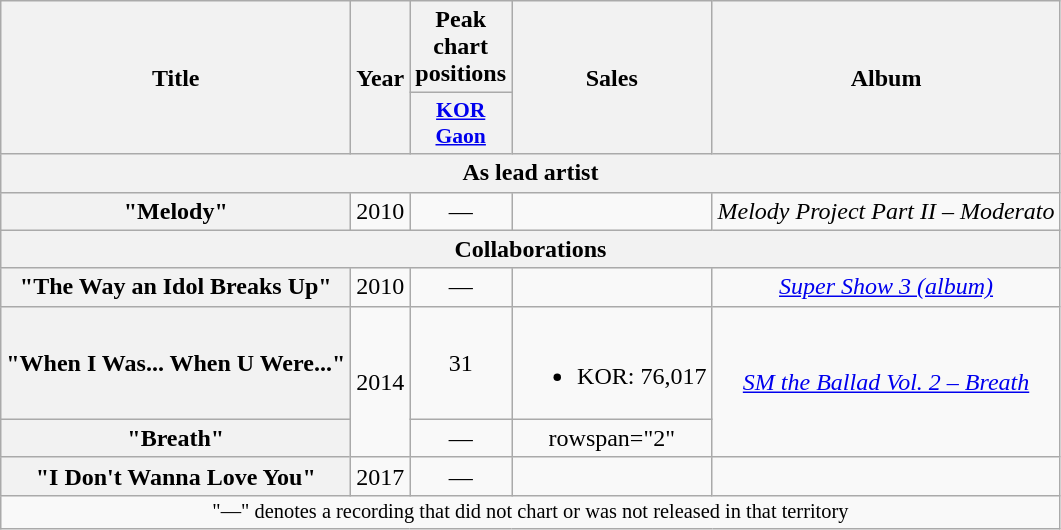<table class="wikitable plainrowheaders" style="text-align:center">
<tr>
<th scope="col" rowspan="2">Title</th>
<th scope="col" rowspan="2">Year</th>
<th scope="col">Peak chart positions</th>
<th scope="col" rowspan="2">Sales</th>
<th scope="col" rowspan="2">Album</th>
</tr>
<tr>
<th scope="col" style="width:2.5em; font-size:90%"><a href='#'>KOR<br>Gaon</a><br></th>
</tr>
<tr>
<th scope="col" colspan="5">As lead artist</th>
</tr>
<tr>
<th scope="row">"Melody"</th>
<td>2010</td>
<td>—</td>
<td></td>
<td><em>Melody Project Part II – Moderato</em></td>
</tr>
<tr>
<th scope="col" colspan="5">Collaborations</th>
</tr>
<tr>
<th scope="row">"The Way an Idol Breaks Up"<br></th>
<td>2010</td>
<td>—</td>
<td></td>
<td><em><a href='#'>Super Show 3 (album)</a></em></td>
</tr>
<tr>
<th scope="row">"When I Was... When U Were..."<br></th>
<td rowspan="2">2014</td>
<td>31</td>
<td><br><ul><li>KOR: 76,017</li></ul></td>
<td rowspan="2"><em><a href='#'>SM the Ballad Vol. 2 – Breath</a></em></td>
</tr>
<tr>
<th scope="row">"Breath" <br></th>
<td>—</td>
<td>rowspan="2" </td>
</tr>
<tr>
<th scope="row">"I Don't Wanna Love You"<br></th>
<td>2017</td>
<td>—</td>
<td></td>
</tr>
<tr>
<td colspan="5" style="font-size:85%">"—" denotes a recording that did not chart or was not released in that territory</td>
</tr>
</table>
